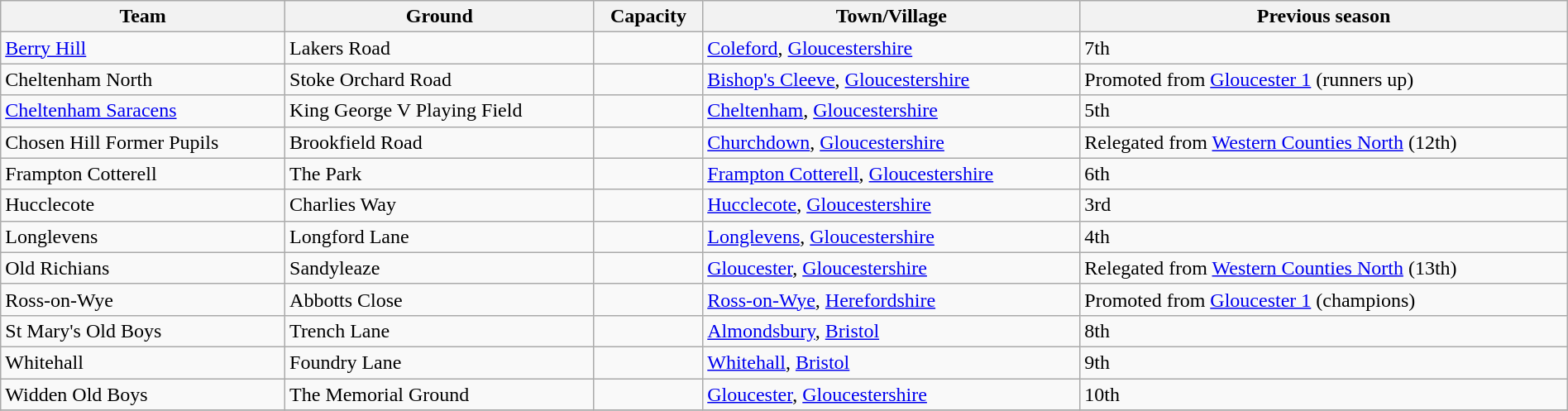<table class="wikitable sortable" width=100%>
<tr>
<th>Team</th>
<th>Ground</th>
<th>Capacity</th>
<th>Town/Village</th>
<th>Previous season</th>
</tr>
<tr>
<td><a href='#'>Berry Hill</a></td>
<td>Lakers Road</td>
<td></td>
<td><a href='#'>Coleford</a>, <a href='#'>Gloucestershire</a></td>
<td>7th</td>
</tr>
<tr>
<td>Cheltenham North</td>
<td>Stoke Orchard Road</td>
<td></td>
<td><a href='#'>Bishop's Cleeve</a>, <a href='#'>Gloucestershire</a></td>
<td>Promoted from <a href='#'>Gloucester 1</a> (runners up)</td>
</tr>
<tr>
<td><a href='#'>Cheltenham Saracens</a></td>
<td>King George V Playing Field</td>
<td></td>
<td><a href='#'>Cheltenham</a>, <a href='#'>Gloucestershire</a></td>
<td>5th</td>
</tr>
<tr>
<td>Chosen Hill Former Pupils</td>
<td>Brookfield Road</td>
<td></td>
<td><a href='#'>Churchdown</a>, <a href='#'>Gloucestershire</a></td>
<td>Relegated from <a href='#'>Western Counties North</a> (12th)</td>
</tr>
<tr>
<td>Frampton Cotterell</td>
<td>The Park</td>
<td></td>
<td><a href='#'>Frampton Cotterell</a>, <a href='#'>Gloucestershire</a></td>
<td>6th</td>
</tr>
<tr>
<td>Hucclecote</td>
<td>Charlies Way</td>
<td></td>
<td><a href='#'>Hucclecote</a>, <a href='#'>Gloucestershire</a></td>
<td>3rd</td>
</tr>
<tr>
<td>Longlevens</td>
<td>Longford Lane</td>
<td></td>
<td><a href='#'>Longlevens</a>, <a href='#'>Gloucestershire</a></td>
<td>4th</td>
</tr>
<tr>
<td>Old Richians</td>
<td>Sandyleaze</td>
<td></td>
<td><a href='#'>Gloucester</a>, <a href='#'>Gloucestershire</a></td>
<td>Relegated from <a href='#'>Western Counties North</a> (13th)</td>
</tr>
<tr>
<td>Ross-on-Wye</td>
<td>Abbotts Close</td>
<td></td>
<td><a href='#'>Ross-on-Wye</a>, <a href='#'>Herefordshire</a></td>
<td>Promoted from <a href='#'>Gloucester 1</a> (champions)</td>
</tr>
<tr>
<td>St Mary's Old Boys</td>
<td>Trench Lane</td>
<td></td>
<td><a href='#'>Almondsbury</a>, <a href='#'>Bristol</a></td>
<td>8th</td>
</tr>
<tr>
<td>Whitehall</td>
<td>Foundry Lane</td>
<td></td>
<td><a href='#'>Whitehall</a>, <a href='#'>Bristol</a></td>
<td>9th</td>
</tr>
<tr>
<td>Widden Old Boys</td>
<td>The Memorial Ground</td>
<td></td>
<td><a href='#'>Gloucester</a>, <a href='#'>Gloucestershire</a></td>
<td>10th</td>
</tr>
<tr>
</tr>
</table>
